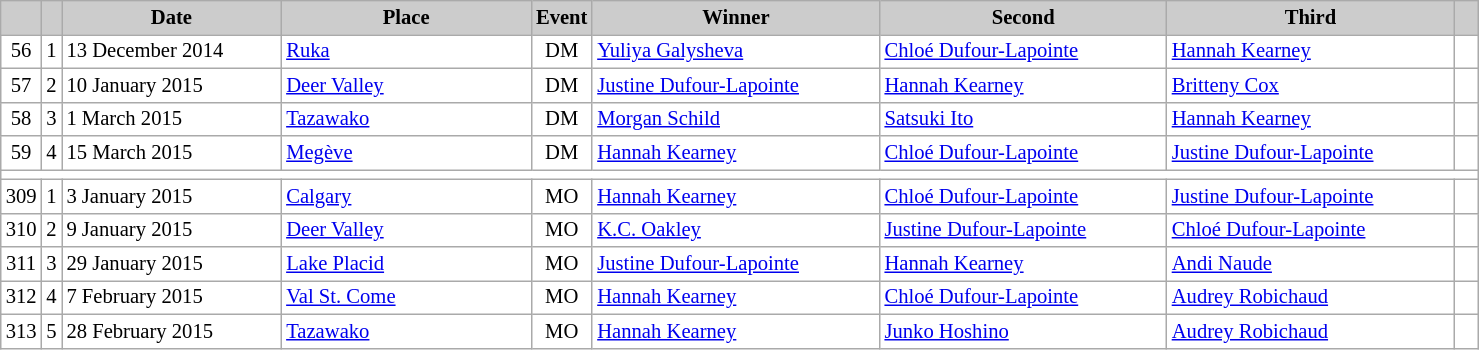<table class="wikitable plainrowheaders" style="background:#fff; font-size:86%; line-height:16px; border:grey solid 1px; border-collapse:collapse;">
<tr style="background:#ccc; text-align:center;">
<th scope="col" style="background:#ccc; width=20 px;"></th>
<th scope="col" style="background:#ccc; width=30 px;"></th>
<th scope="col" style="background:#ccc; width:140px;">Date</th>
<th scope="col" style="background:#ccc; width:160px;">Place</th>
<th scope="col" style="background:#ccc; width:15px;">Event</th>
<th scope="col" style="background:#ccc; width:185px;">Winner</th>
<th scope="col" style="background:#ccc; width:185px;">Second</th>
<th scope="col" style="background:#ccc; width:185px;">Third</th>
<th scope="col" style="background:#ccc; width:10px;"></th>
</tr>
<tr>
<td align=center>56</td>
<td align=center>1</td>
<td>13 December 2014</td>
<td> <a href='#'>Ruka</a></td>
<td align=center>DM</td>
<td> <a href='#'>Yuliya Galysheva</a></td>
<td> <a href='#'>Chloé Dufour-Lapointe</a></td>
<td> <a href='#'>Hannah Kearney</a></td>
<td></td>
</tr>
<tr>
<td align=center>57</td>
<td align=center>2</td>
<td>10 January 2015</td>
<td> <a href='#'>Deer Valley</a></td>
<td align=center>DM</td>
<td> <a href='#'>Justine Dufour-Lapointe</a></td>
<td> <a href='#'>Hannah Kearney</a></td>
<td> <a href='#'>Britteny Cox</a></td>
<td></td>
</tr>
<tr>
<td align=center>58</td>
<td align=center>3</td>
<td>1 March 2015</td>
<td> <a href='#'>Tazawako</a></td>
<td align=center>DM</td>
<td> <a href='#'>Morgan Schild</a></td>
<td> <a href='#'>Satsuki Ito</a></td>
<td> <a href='#'>Hannah Kearney</a></td>
<td></td>
</tr>
<tr>
<td align=center>59</td>
<td align=center>4</td>
<td>15 March 2015</td>
<td> <a href='#'>Megève</a></td>
<td align=center>DM</td>
<td> <a href='#'>Hannah Kearney</a></td>
<td> <a href='#'>Chloé Dufour-Lapointe</a></td>
<td> <a href='#'>Justine Dufour-Lapointe</a></td>
<td></td>
</tr>
<tr>
<td colspan=9></td>
</tr>
<tr>
<td align=center>309</td>
<td align=center>1</td>
<td>3 January 2015</td>
<td> <a href='#'>Calgary</a></td>
<td align=center>MO</td>
<td> <a href='#'>Hannah Kearney</a></td>
<td> <a href='#'>Chloé Dufour-Lapointe</a></td>
<td> <a href='#'>Justine Dufour-Lapointe</a></td>
<td></td>
</tr>
<tr>
<td align=center>310</td>
<td align=center>2</td>
<td>9 January 2015</td>
<td> <a href='#'>Deer Valley</a></td>
<td align=center>MO</td>
<td> <a href='#'>K.C. Oakley</a></td>
<td> <a href='#'>Justine Dufour-Lapointe</a></td>
<td> <a href='#'>Chloé Dufour-Lapointe</a></td>
<td></td>
</tr>
<tr>
<td align=center>311</td>
<td align=center>3</td>
<td>29 January 2015</td>
<td> <a href='#'>Lake Placid</a></td>
<td align=center>MO</td>
<td> <a href='#'>Justine Dufour-Lapointe</a></td>
<td> <a href='#'>Hannah Kearney</a></td>
<td> <a href='#'>Andi Naude</a></td>
<td></td>
</tr>
<tr>
<td align=center>312</td>
<td align=center>4</td>
<td>7 February 2015</td>
<td> <a href='#'>Val St. Come</a></td>
<td align=center>MO</td>
<td> <a href='#'>Hannah Kearney</a></td>
<td> <a href='#'>Chloé Dufour-Lapointe</a></td>
<td> <a href='#'>Audrey Robichaud</a></td>
<td></td>
</tr>
<tr>
<td align=center>313</td>
<td align=center>5</td>
<td>28 February 2015</td>
<td> <a href='#'>Tazawako</a></td>
<td align=center>MO</td>
<td> <a href='#'>Hannah Kearney</a></td>
<td> <a href='#'>Junko Hoshino</a></td>
<td> <a href='#'>Audrey Robichaud</a></td>
<td></td>
</tr>
</table>
